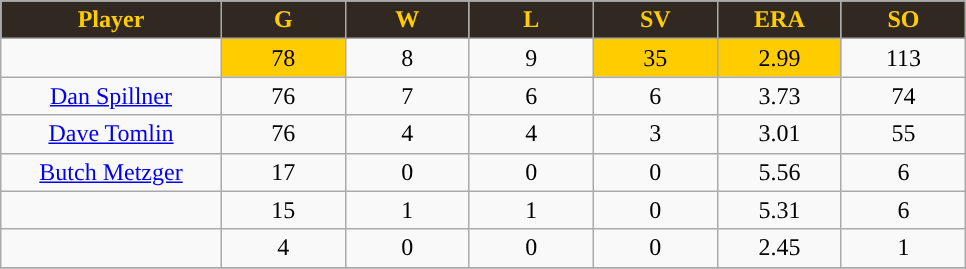<table class="wikitable sortable">
<tr>
<th style="background:#312821; color:#FFCC00" width="16%">Player</th>
<th style="background:#312821; color:#FFCC00" width="9%">G</th>
<th style="background:#312821; color:#FFCC00" width="9%">W</th>
<th style="background:#312821; color:#FFCC00" width="9%">L</th>
<th style="background:#312821; color:#FFCC00" width="9%">SV</th>
<th style="background:#312821; color:#FFCC00" width="9%">ERA</th>
<th style="background:#312821; color:#FFCC00" width="9%">SO</th>
</tr>
<tr align="center">
<td></td>
<td style="background:#fc0;">78</td>
<td>8</td>
<td>9</td>
<td style="background:#fc0;">35</td>
<td style="background:#fc0;">2.99</td>
<td>113</td>
</tr>
<tr align="center">
<td><a href='#'>Dan Spillner</a></td>
<td>76</td>
<td>7</td>
<td>6</td>
<td>6</td>
<td>3.73</td>
<td>74</td>
</tr>
<tr align=center>
<td><a href='#'>Dave Tomlin</a></td>
<td>76</td>
<td>4</td>
<td>4</td>
<td>3</td>
<td>3.01</td>
<td>55</td>
</tr>
<tr align=center>
<td><a href='#'>Butch Metzger</a></td>
<td>17</td>
<td>0</td>
<td>0</td>
<td>0</td>
<td>5.56</td>
<td>6</td>
</tr>
<tr align=center>
<td></td>
<td>15</td>
<td>1</td>
<td>1</td>
<td>0</td>
<td>5.31</td>
<td>6</td>
</tr>
<tr align="center">
<td></td>
<td>4</td>
<td>0</td>
<td>0</td>
<td>0</td>
<td>2.45</td>
<td>1</td>
</tr>
<tr align="center">
</tr>
</table>
